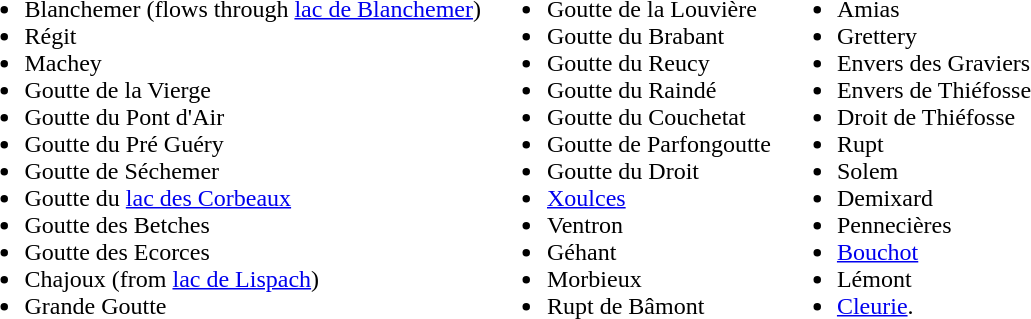<table>
<tr valign="top">
<td><br><ul><li>Blanchemer (flows through <a href='#'>lac de Blanchemer</a>)</li><li>Régit</li><li>Machey</li><li>Goutte de la Vierge</li><li>Goutte du Pont d'Air</li><li>Goutte du Pré Guéry</li><li>Goutte de Séchemer</li><li>Goutte du <a href='#'>lac des Corbeaux</a></li><li>Goutte des Betches</li><li>Goutte des Ecorces</li><li>Chajoux (from <a href='#'>lac de Lispach</a>)</li><li>Grande Goutte</li></ul></td>
<td><br><ul><li>Goutte de la Louvière</li><li>Goutte du Brabant</li><li>Goutte du Reucy</li><li>Goutte du Raindé</li><li>Goutte du Couchetat</li><li>Goutte de Parfongoutte</li><li>Goutte du Droit</li><li><a href='#'>Xoulces</a></li><li>Ventron</li><li>Géhant</li><li>Morbieux</li><li>Rupt de Bâmont</li></ul></td>
<td><br><ul><li>Amias</li><li>Grettery</li><li>Envers des Graviers</li><li>Envers de Thiéfosse</li><li>Droit de Thiéfosse</li><li>Rupt</li><li>Solem</li><li>Demixard</li><li>Pennecières</li><li><a href='#'>Bouchot</a></li><li>Lémont</li><li><a href='#'>Cleurie</a>.</li></ul></td>
</tr>
</table>
